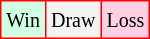<table class="wikitable">
<tr>
<td style="background-color: #d0ffe3; border:1px solid red;"><small>Win</small></td>
<td style="background-color: #f3f3f3; border:1px solid red;"><small>Draw</small></td>
<td style="background-color: #ffd0e3; border:1px solid red;"><small>Loss</small></td>
</tr>
</table>
